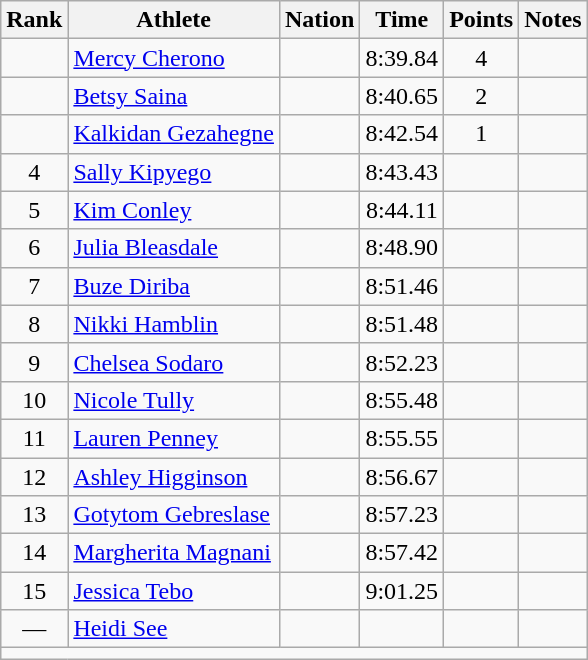<table class="wikitable mw-datatable sortable" style="text-align:center;">
<tr>
<th>Rank</th>
<th>Athlete</th>
<th>Nation</th>
<th>Time</th>
<th>Points</th>
<th>Notes</th>
</tr>
<tr>
<td></td>
<td align=left><a href='#'>Mercy Cherono</a></td>
<td align=left></td>
<td>8:39.84</td>
<td>4</td>
<td></td>
</tr>
<tr>
<td></td>
<td align=left><a href='#'>Betsy Saina</a></td>
<td align=left></td>
<td>8:40.65</td>
<td>2</td>
<td></td>
</tr>
<tr>
<td></td>
<td align=left><a href='#'>Kalkidan Gezahegne</a></td>
<td align=left></td>
<td>8:42.54</td>
<td>1</td>
<td></td>
</tr>
<tr>
<td>4</td>
<td align=left><a href='#'>Sally Kipyego</a></td>
<td align=left></td>
<td>8:43.43</td>
<td></td>
<td></td>
</tr>
<tr>
<td>5</td>
<td align=left><a href='#'>Kim Conley</a></td>
<td align=left></td>
<td>8:44.11</td>
<td></td>
<td></td>
</tr>
<tr>
<td>6</td>
<td align=left><a href='#'>Julia Bleasdale</a></td>
<td align=left></td>
<td>8:48.90</td>
<td></td>
<td></td>
</tr>
<tr>
<td>7</td>
<td align=left><a href='#'>Buze Diriba</a></td>
<td align=left></td>
<td>8:51.46</td>
<td></td>
<td></td>
</tr>
<tr>
<td>8</td>
<td align=left><a href='#'>Nikki Hamblin</a></td>
<td align=left></td>
<td>8:51.48</td>
<td></td>
<td></td>
</tr>
<tr>
<td>9</td>
<td align=left><a href='#'>Chelsea Sodaro</a></td>
<td align=left></td>
<td>8:52.23</td>
<td></td>
<td></td>
</tr>
<tr>
<td>10</td>
<td align=left><a href='#'>Nicole Tully</a></td>
<td align=left></td>
<td>8:55.48</td>
<td></td>
<td></td>
</tr>
<tr>
<td>11</td>
<td align=left><a href='#'>Lauren Penney</a></td>
<td align=left></td>
<td>8:55.55</td>
<td></td>
<td></td>
</tr>
<tr>
<td>12</td>
<td align=left><a href='#'>Ashley Higginson</a></td>
<td align=left></td>
<td>8:56.67</td>
<td></td>
<td></td>
</tr>
<tr>
<td>13</td>
<td align=left><a href='#'>Gotytom Gebreslase</a></td>
<td align=left></td>
<td>8:57.23</td>
<td></td>
<td></td>
</tr>
<tr>
<td>14</td>
<td align=left><a href='#'>Margherita Magnani</a></td>
<td align=left></td>
<td>8:57.42</td>
<td></td>
<td></td>
</tr>
<tr>
<td>15</td>
<td align=left><a href='#'>Jessica Tebo</a></td>
<td align=left></td>
<td>9:01.25</td>
<td></td>
<td></td>
</tr>
<tr>
<td>—</td>
<td align=left><a href='#'>Heidi See</a></td>
<td align=left></td>
<td></td>
<td></td>
<td></td>
</tr>
<tr class="sortbottom">
<td colspan=6></td>
</tr>
</table>
